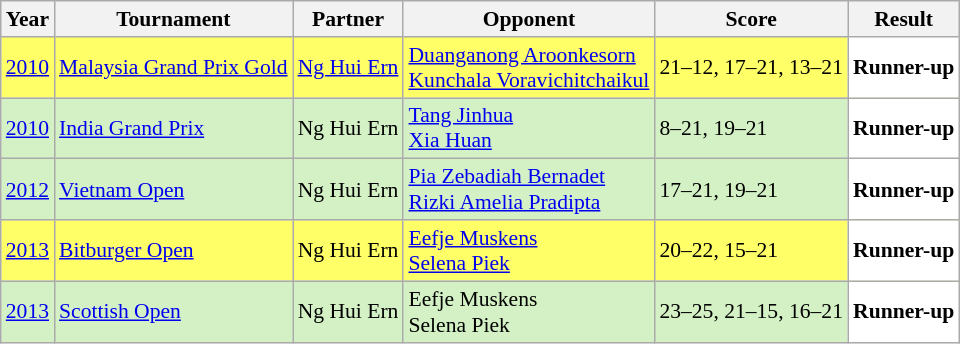<table class="sortable wikitable" style="font-size: 90%;">
<tr>
<th>Year</th>
<th>Tournament</th>
<th>Partner</th>
<th>Opponent</th>
<th>Score</th>
<th>Result</th>
</tr>
<tr style="background:#FFFF67">
<td align="center"><a href='#'>2010</a></td>
<td align="left"><a href='#'>Malaysia Grand Prix Gold</a></td>
<td align="left"> <a href='#'>Ng Hui Ern</a></td>
<td align="left"> <a href='#'>Duanganong Aroonkesorn</a> <br>  <a href='#'>Kunchala Voravichitchaikul</a></td>
<td align="left">21–12, 17–21, 13–21</td>
<td style="text-align:left; background:white"> <strong>Runner-up</strong></td>
</tr>
<tr style="background:#D4F1C5">
<td align="center"><a href='#'>2010</a></td>
<td align="left"><a href='#'>India Grand Prix</a></td>
<td align="left"> Ng Hui Ern</td>
<td align="left"> <a href='#'>Tang Jinhua</a> <br>  <a href='#'>Xia Huan</a></td>
<td align="left">8–21, 19–21</td>
<td style="text-align:left; background:white"> <strong>Runner-up</strong></td>
</tr>
<tr style="background:#D4F1C5">
<td align="center"><a href='#'>2012</a></td>
<td align="left"><a href='#'>Vietnam Open</a></td>
<td align="left"> Ng Hui Ern</td>
<td align="left"> <a href='#'>Pia Zebadiah Bernadet</a> <br>  <a href='#'>Rizki Amelia Pradipta</a></td>
<td align="left">17–21, 19–21</td>
<td style="text-align:left; background:white"> <strong>Runner-up</strong></td>
</tr>
<tr style="background:#FFFF67">
<td align="center"><a href='#'>2013</a></td>
<td align="left"><a href='#'>Bitburger Open</a></td>
<td align="left"> Ng Hui Ern</td>
<td align="left"> <a href='#'>Eefje Muskens</a> <br>  <a href='#'>Selena Piek</a></td>
<td align="left">20–22, 15–21</td>
<td style="text-align:left; background:white"> <strong>Runner-up</strong></td>
</tr>
<tr style="background:#D4F1C5">
<td align="center"><a href='#'>2013</a></td>
<td align="left"><a href='#'>Scottish Open</a></td>
<td align="left"> Ng Hui Ern</td>
<td align="left"> Eefje Muskens <br>  Selena Piek</td>
<td align="left">23–25, 21–15, 16–21</td>
<td style="text-align:left; background:white"> <strong>Runner-up</strong></td>
</tr>
</table>
